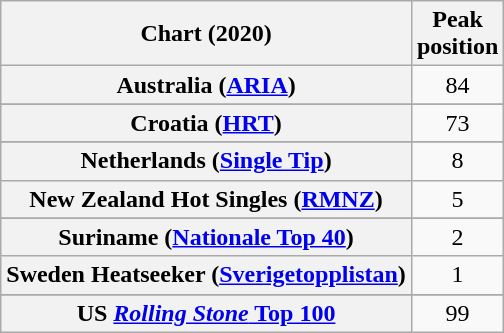<table class="wikitable sortable plainrowheaders" style="text-align:center">
<tr>
<th scope="col">Chart (2020)</th>
<th scope="col">Peak<br>position</th>
</tr>
<tr>
<th scope="row">Australia (<a href='#'>ARIA</a>)</th>
<td>84</td>
</tr>
<tr>
</tr>
<tr>
</tr>
<tr>
<th scope="row">Croatia (<a href='#'>HRT</a>)</th>
<td>73</td>
</tr>
<tr>
</tr>
<tr>
</tr>
<tr>
<th scope="row">Netherlands (<a href='#'>Single Tip</a>)</th>
<td>8</td>
</tr>
<tr>
<th scope="row">New Zealand Hot Singles (<a href='#'>RMNZ</a>)</th>
<td>5</td>
</tr>
<tr>
</tr>
<tr>
</tr>
<tr>
<th scope="row">Suriname (<a href='#'>Nationale Top 40</a>)</th>
<td>2</td>
</tr>
<tr>
<th scope="row">Sweden Heatseeker (<a href='#'>Sverigetopplistan</a>)</th>
<td>1</td>
</tr>
<tr>
</tr>
<tr>
</tr>
<tr>
</tr>
<tr>
<th scope="row">US <a href='#'><em>Rolling Stone</em> Top 100</a></th>
<td>99</td>
</tr>
</table>
